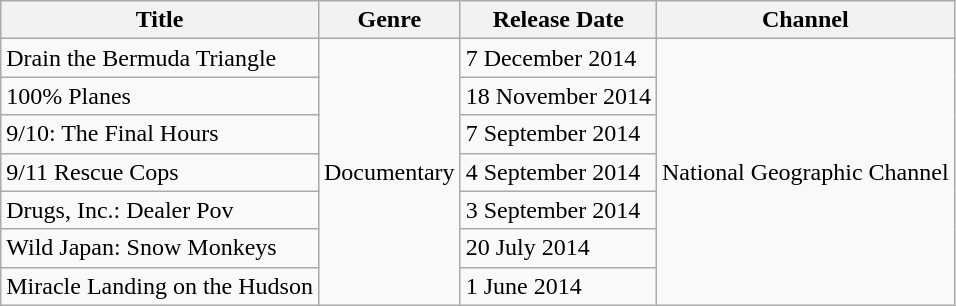<table class="wikitable sortable">
<tr>
<th>Title</th>
<th>Genre</th>
<th>Release Date</th>
<th>Channel</th>
</tr>
<tr>
<td>Drain the Bermuda Triangle</td>
<td rowspan="7">Documentary</td>
<td>7 December 2014</td>
<td rowspan="7">National Geographic Channel</td>
</tr>
<tr>
<td>100% Planes</td>
<td>18 November 2014</td>
</tr>
<tr>
<td>9/10: The Final Hours</td>
<td>7 September 2014</td>
</tr>
<tr>
<td>9/11 Rescue Cops</td>
<td>4 September 2014</td>
</tr>
<tr>
<td>Drugs, Inc.: Dealer Pov</td>
<td>3 September 2014</td>
</tr>
<tr>
<td>Wild Japan: Snow Monkeys</td>
<td>20 July 2014</td>
</tr>
<tr>
<td>Miracle Landing on the Hudson</td>
<td>1 June 2014</td>
</tr>
</table>
